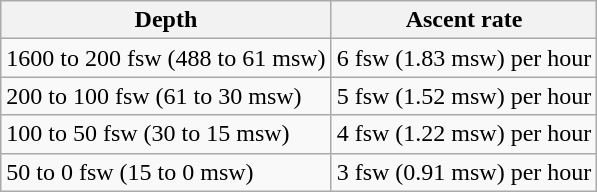<table class="wikitable">
<tr>
<th>Depth</th>
<th>Ascent rate</th>
</tr>
<tr>
<td>1600 to 200 fsw (488 to 61 msw)</td>
<td>6 fsw (1.83 msw) per hour</td>
</tr>
<tr>
<td>200 to 100 fsw (61 to 30 msw)</td>
<td>5 fsw (1.52 msw) per hour</td>
</tr>
<tr>
<td>100 to 50 fsw (30 to 15 msw)</td>
<td>4 fsw (1.22 msw) per hour</td>
</tr>
<tr>
<td>50 to 0 fsw (15 to 0 msw)</td>
<td>3 fsw (0.91 msw) per hour</td>
</tr>
</table>
